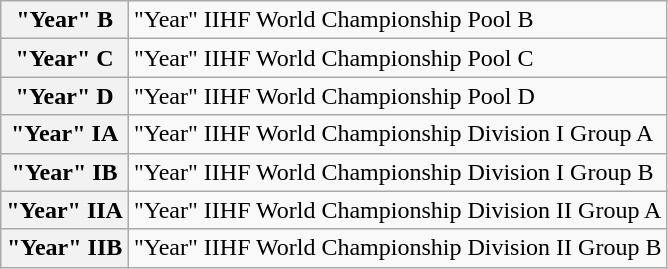<table class="wikitable">
<tr>
<th>"Year" B</th>
<td>"Year" IIHF World Championship Pool B</td>
</tr>
<tr>
<th>"Year" C</th>
<td>"Year" IIHF World Championship Pool C</td>
</tr>
<tr>
<th>"Year" D</th>
<td>"Year" IIHF World Championship Pool D</td>
</tr>
<tr>
<th>"Year" IA</th>
<td>"Year" IIHF World Championship Division I Group A</td>
</tr>
<tr>
<th>"Year" IB</th>
<td>"Year" IIHF World Championship Division I Group B</td>
</tr>
<tr>
<th>"Year" IIA</th>
<td>"Year" IIHF World Championship Division II Group A</td>
</tr>
<tr>
<th>"Year" IIB</th>
<td>"Year" IIHF World Championship Division II Group B</td>
</tr>
</table>
